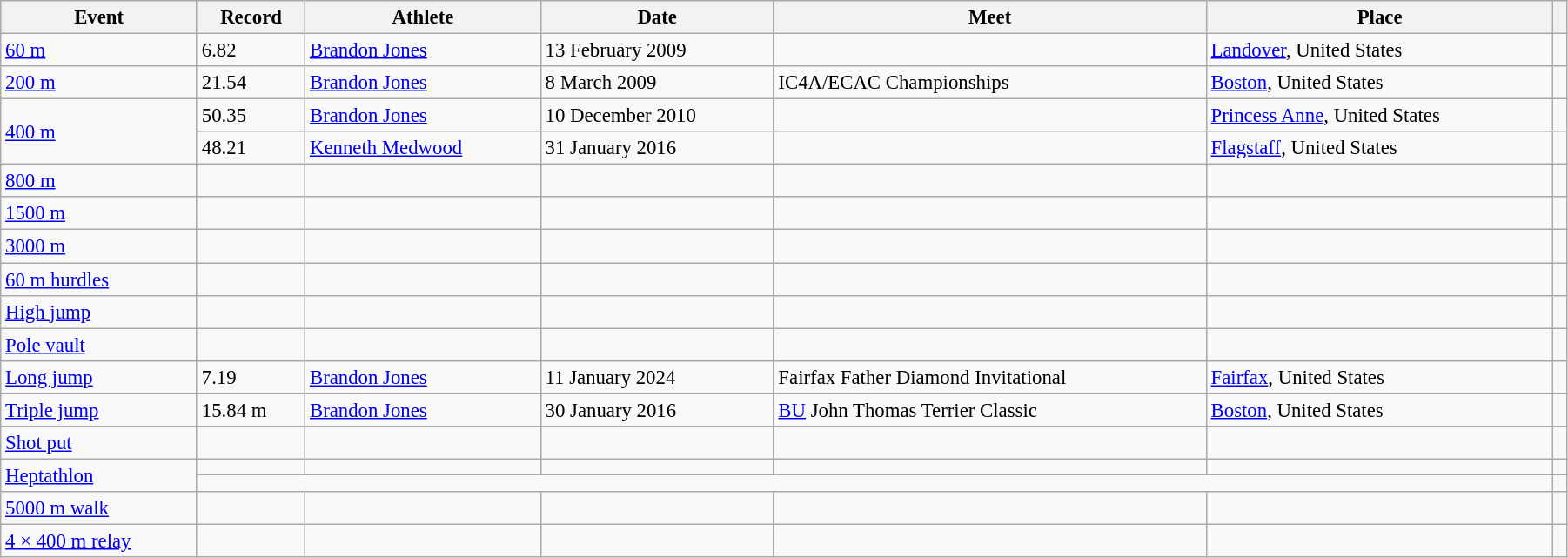<table class="wikitable" style="font-size:95%; width: 95%;">
<tr>
<th>Event</th>
<th>Record</th>
<th>Athlete</th>
<th>Date</th>
<th>Meet</th>
<th>Place</th>
<th></th>
</tr>
<tr>
<td><a href='#'>60 m</a></td>
<td>6.82</td>
<td><a href='#'>Brandon Jones</a></td>
<td>13 February 2009</td>
<td></td>
<td><a href='#'>Landover</a>, United States</td>
<td></td>
</tr>
<tr>
<td><a href='#'>200 m</a></td>
<td>21.54</td>
<td><a href='#'>Brandon Jones</a></td>
<td>8 March 2009</td>
<td>IC4A/ECAC Championships</td>
<td><a href='#'>Boston</a>, United States</td>
<td></td>
</tr>
<tr>
<td rowspan=2><a href='#'>400 m</a></td>
<td>50.35</td>
<td><a href='#'>Brandon Jones</a></td>
<td>10 December 2010</td>
<td></td>
<td><a href='#'>Princess Anne</a>, United States</td>
<td></td>
</tr>
<tr>
<td>48.21  </td>
<td><a href='#'>Kenneth Medwood</a></td>
<td>31 January 2016</td>
<td></td>
<td><a href='#'>Flagstaff</a>, United States</td>
<td></td>
</tr>
<tr>
<td><a href='#'>800 m</a></td>
<td></td>
<td></td>
<td></td>
<td></td>
<td></td>
<td></td>
</tr>
<tr>
<td><a href='#'>1500 m</a></td>
<td></td>
<td></td>
<td></td>
<td></td>
<td></td>
<td></td>
</tr>
<tr>
<td><a href='#'>3000 m</a></td>
<td></td>
<td></td>
<td></td>
<td></td>
<td></td>
<td></td>
</tr>
<tr>
<td><a href='#'>60 m hurdles</a></td>
<td></td>
<td></td>
<td></td>
<td></td>
<td></td>
<td></td>
</tr>
<tr>
<td><a href='#'>High jump</a></td>
<td></td>
<td></td>
<td></td>
<td></td>
<td></td>
<td></td>
</tr>
<tr>
<td><a href='#'>Pole vault</a></td>
<td></td>
<td></td>
<td></td>
<td></td>
<td></td>
<td></td>
</tr>
<tr>
<td><a href='#'>Long jump</a></td>
<td>7.19</td>
<td><a href='#'>Brandon Jones</a></td>
<td>11 January 2024</td>
<td>Fairfax Father Diamond Invitational</td>
<td><a href='#'>Fairfax</a>, United States</td>
<td></td>
</tr>
<tr>
<td><a href='#'>Triple jump</a></td>
<td>15.84 m</td>
<td><a href='#'>Brandon Jones</a></td>
<td>30 January 2016</td>
<td><a href='#'>BU</a> John Thomas Terrier Classic</td>
<td><a href='#'>Boston</a>, United States</td>
<td></td>
</tr>
<tr>
<td><a href='#'>Shot put</a></td>
<td></td>
<td></td>
<td></td>
<td></td>
<td></td>
<td></td>
</tr>
<tr>
<td rowspan=2><a href='#'>Heptathlon</a></td>
<td></td>
<td></td>
<td></td>
<td></td>
<td></td>
<td></td>
</tr>
<tr>
<td colspan=5></td>
<td></td>
</tr>
<tr>
<td><a href='#'>5000 m walk</a></td>
<td></td>
<td></td>
<td></td>
<td></td>
<td></td>
<td></td>
</tr>
<tr>
<td><a href='#'>4 × 400 m relay</a></td>
<td></td>
<td></td>
<td></td>
<td></td>
<td></td>
<td></td>
</tr>
</table>
